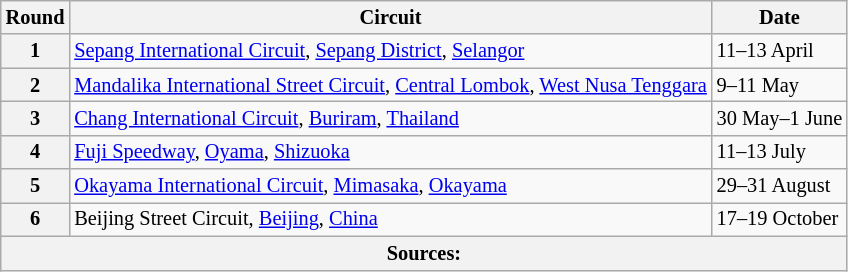<table class="wikitable" style="font-size: 85%;">
<tr>
<th>Round</th>
<th>Circuit</th>
<th>Date</th>
</tr>
<tr>
<th>1</th>
<td> <a href='#'>Sepang International Circuit</a>, <a href='#'>Sepang District</a>, <a href='#'>Selangor</a></td>
<td>11–13 April</td>
</tr>
<tr>
<th>2</th>
<td> <a href='#'>Mandalika International Street Circuit</a>, <a href='#'>Central Lombok</a>, <a href='#'>West Nusa Tenggara</a></td>
<td>9–11 May</td>
</tr>
<tr>
<th>3</th>
<td> <a href='#'>Chang International Circuit</a>, <a href='#'>Buriram</a>, <a href='#'>Thailand</a></td>
<td>30 May–1 June</td>
</tr>
<tr>
<th>4</th>
<td> <a href='#'>Fuji Speedway</a>, <a href='#'>Oyama</a>, <a href='#'>Shizuoka</a></td>
<td>11–13 July</td>
</tr>
<tr>
<th>5</th>
<td> <a href='#'>Okayama International Circuit</a>, <a href='#'>Mimasaka</a>, <a href='#'>Okayama</a></td>
<td>29–31 August</td>
</tr>
<tr>
<th>6</th>
<td> Beijing Street Circuit, <a href='#'>Beijing</a>, <a href='#'>China</a></td>
<td>17–19 October</td>
</tr>
<tr>
<th colspan="3">Sources:</th>
</tr>
</table>
